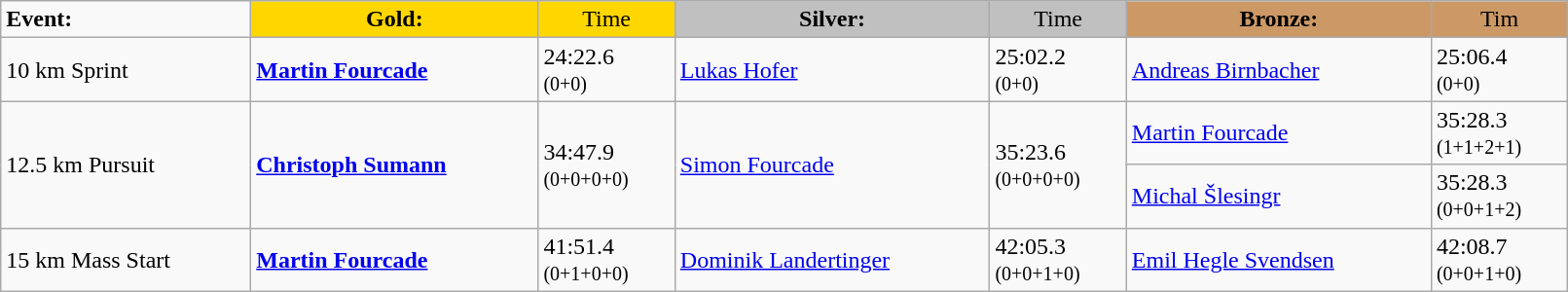<table class="wikitable" width=85%>
<tr>
<td><strong>Event:</strong></td>
<td style="text-align:center;background-color:gold;"><strong>Gold:</strong></td>
<td style="text-align:center;background-color:gold;">Time</td>
<td style="text-align:center;background-color:silver;"><strong>Silver:</strong></td>
<td style="text-align:center;background-color:silver;">Time</td>
<td style="text-align:center;background-color:#CC9966;"><strong>Bronze:</strong></td>
<td style="text-align:center;background-color:#CC9966;">Tim</td>
</tr>
<tr>
<td>10 km Sprint<br></td>
<td><strong><a href='#'>Martin Fourcade</a></strong><br><small></small></td>
<td>24:22.6<br><small>(0+0)</small></td>
<td><a href='#'>Lukas Hofer</a><br><small></small></td>
<td>25:02.2<br><small>(0+0)</small></td>
<td><a href='#'>Andreas Birnbacher</a><br><small></small></td>
<td>25:06.4<br><small>(0+0)</small></td>
</tr>
<tr>
<td rowspan=2>12.5 km Pursuit<br></td>
<td rowspan=2><strong><a href='#'>Christoph Sumann</a></strong><br><small></small></td>
<td rowspan=2>34:47.9<br><small>(0+0+0+0)</small></td>
<td rowspan=2><a href='#'>Simon Fourcade</a><br><small></small></td>
<td rowspan=2>35:23.6<br><small>(0+0+0+0)</small></td>
<td><a href='#'>Martin Fourcade</a><br><small></small></td>
<td>35:28.3<br><small>(1+1+2+1)</small></td>
</tr>
<tr>
<td><a href='#'>Michal Šlesingr</a><br><small></small></td>
<td>35:28.3<br><small>(0+0+1+2)</small></td>
</tr>
<tr>
<td>15 km Mass Start<br></td>
<td><strong><a href='#'>Martin Fourcade</a></strong><br><small></small></td>
<td>41:51.4<br><small>(0+1+0+0)</small></td>
<td><a href='#'>Dominik Landertinger</a><br><small></small></td>
<td>42:05.3<br><small>(0+0+1+0)</small></td>
<td><a href='#'>Emil Hegle Svendsen</a><br><small></small></td>
<td>42:08.7<br><small>(0+0+1+0)</small></td>
</tr>
</table>
